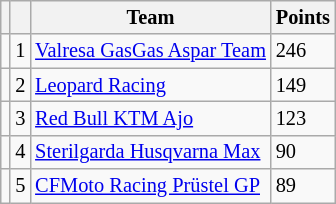<table class="wikitable" style="font-size: 85%;">
<tr>
<th></th>
<th></th>
<th>Team</th>
<th>Points</th>
</tr>
<tr>
<td></td>
<td align=center>1</td>
<td> <a href='#'>Valresa GasGas Aspar Team</a></td>
<td align=left>246</td>
</tr>
<tr>
<td></td>
<td align=center>2</td>
<td> <a href='#'>Leopard Racing</a></td>
<td align=left>149</td>
</tr>
<tr>
<td></td>
<td align=center>3</td>
<td> <a href='#'>Red Bull KTM Ajo</a></td>
<td align=left>123</td>
</tr>
<tr>
<td></td>
<td align=center>4</td>
<td> <a href='#'>Sterilgarda Husqvarna Max</a></td>
<td align=left>90</td>
</tr>
<tr>
<td></td>
<td align=center>5</td>
<td> <a href='#'>CFMoto Racing Prüstel GP</a></td>
<td align=left>89</td>
</tr>
</table>
